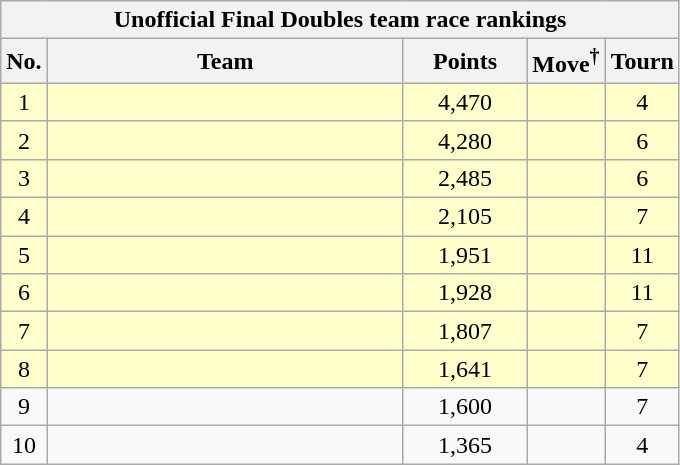<table class=wikitable style=text-align:center>
<tr>
<th colspan="5">Unofficial Final Doubles team race rankings</th>
</tr>
<tr>
<th width="20">No.</th>
<th width="230">Team</th>
<th width="75">Points</th>
<th width="25">Move<sup>†</sup></th>
<th width="15">Tourn</th>
</tr>
<tr bgcolor="#ffffcc">
<td>1</td>
<td align="left"><br></td>
<td>4,470</td>
<td></td>
<td>4</td>
</tr>
<tr bgcolor="#ffffcc">
<td>2</td>
<td align="left"><br></td>
<td>4,280</td>
<td></td>
<td>6</td>
</tr>
<tr bgcolor="#ffffcc">
<td>3</td>
<td align="left"><br></td>
<td>2,485</td>
<td></td>
<td>6</td>
</tr>
<tr bgcolor="#ffffcc">
<td>4</td>
<td align="left"><br></td>
<td>2,105</td>
<td></td>
<td>7</td>
</tr>
<tr bgcolor="#ffffcc">
<td>5</td>
<td align="left"><br></td>
<td>1,951</td>
<td></td>
<td>11</td>
</tr>
<tr bgcolor="#ffffcc">
<td>6</td>
<td align="left"><br></td>
<td>1,928</td>
<td></td>
<td>11</td>
</tr>
<tr bgcolor="#ffffcc">
<td>7</td>
<td align="left"><br></td>
<td>1,807</td>
<td></td>
<td>7</td>
</tr>
<tr bgcolor="#ffffcc">
<td>8</td>
<td align="left"><br></td>
<td>1,641</td>
<td></td>
<td>7</td>
</tr>
<tr>
<td>9</td>
<td align="left"><br></td>
<td>1,600</td>
<td></td>
<td>7</td>
</tr>
<tr>
<td>10</td>
<td align="left"><br></td>
<td>1,365</td>
<td></td>
<td>4</td>
</tr>
</table>
